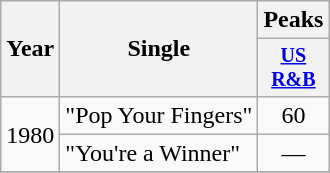<table class="wikitable" style="text-align:center;">
<tr>
<th rowspan="2">Year</th>
<th rowspan="2">Single</th>
<th colspan="1">Peaks</th>
</tr>
<tr style="font-size:smaller;">
<th width="40"><a href='#'>US<br>R&B</a><br></th>
</tr>
<tr>
<td rowspan="2">1980</td>
<td align="left">"Pop Your Fingers"</td>
<td>60</td>
</tr>
<tr>
<td align="left">"You're a Winner"</td>
<td>—</td>
</tr>
<tr>
</tr>
</table>
